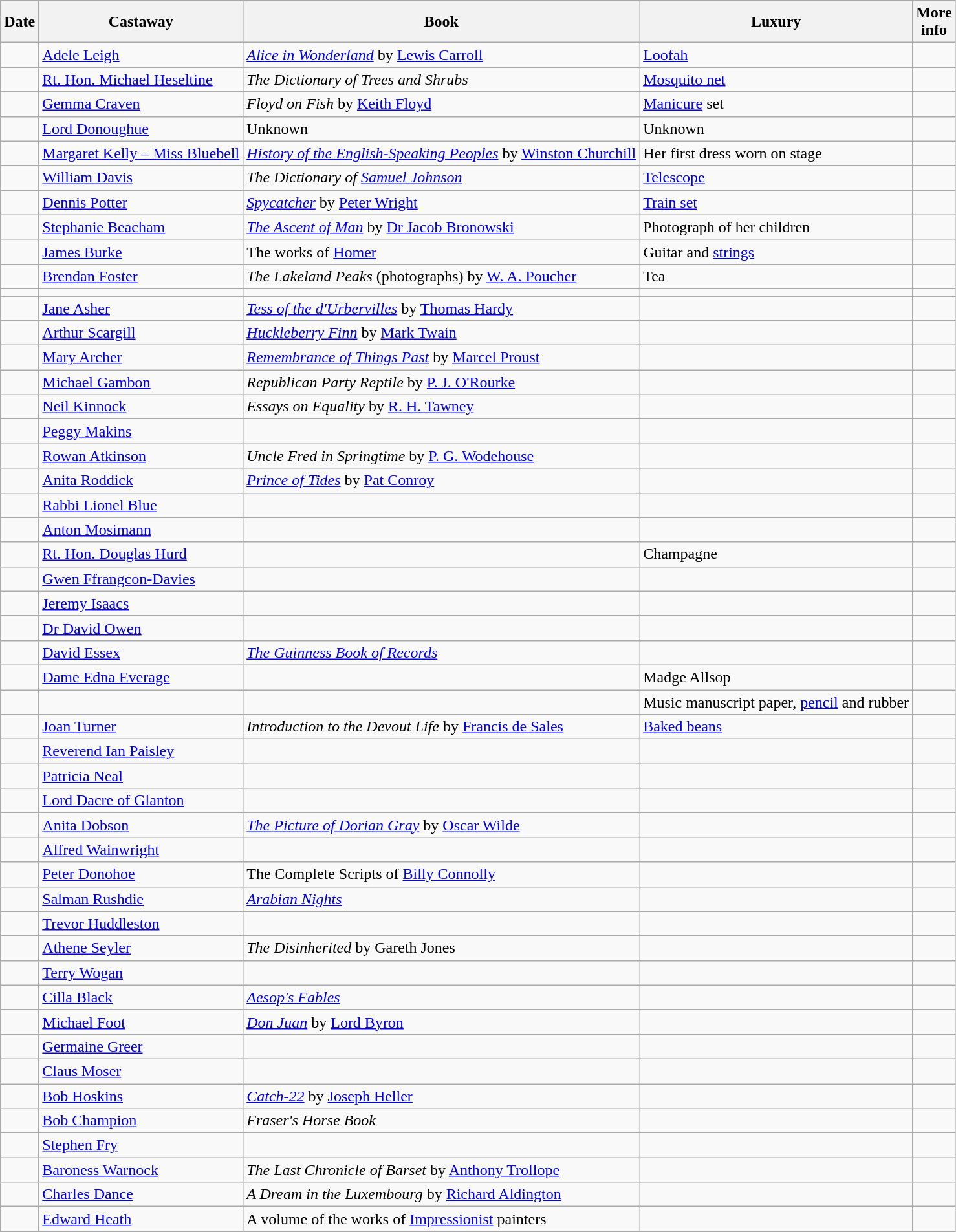<table class="wikitable sortable">
<tr>
<th>Date</th>
<th>Castaway</th>
<th>Book</th>
<th>Luxury</th>
<th class="unsortable">More<br>info</th>
</tr>
<tr>
<td></td>
<td><a href='#'>Adele Leigh</a></td>
<td><em><a href='#'>Alice in Wonderland</a></em> by <a href='#'>Lewis Carroll</a></td>
<td><a href='#'>Loofah</a></td>
<td></td>
</tr>
<tr>
<td></td>
<td><a href='#'>Rt. Hon. Michael Heseltine</a></td>
<td><em>The Dictionary of Trees and Shrubs</em></td>
<td><a href='#'>Mosquito net</a></td>
<td></td>
</tr>
<tr>
<td></td>
<td><a href='#'>Gemma Craven</a></td>
<td><em>Floyd on Fish</em> by <a href='#'>Keith Floyd</a></td>
<td><a href='#'>Manicure</a> set</td>
<td></td>
</tr>
<tr>
<td></td>
<td><a href='#'>Lord Donoughue</a></td>
<td>Unknown</td>
<td>Unknown</td>
<td></td>
</tr>
<tr>
<td></td>
<td><a href='#'>Margaret Kelly – Miss Bluebell</a></td>
<td><em><a href='#'>History of the English-Speaking Peoples</a></em> by <a href='#'>Winston Churchill</a></td>
<td>Her first dress worn on stage</td>
<td></td>
</tr>
<tr>
<td></td>
<td><a href='#'>William Davis</a></td>
<td><em>The Dictionary of <a href='#'>Samuel Johnson</a></em></td>
<td><a href='#'>Telescope</a></td>
<td></td>
</tr>
<tr>
<td></td>
<td><a href='#'>Dennis Potter</a></td>
<td><em><a href='#'>Spycatcher</a></em> by <a href='#'>Peter Wright</a></td>
<td><a href='#'>Train set</a></td>
<td></td>
</tr>
<tr>
<td></td>
<td><a href='#'>Stephanie Beacham</a></td>
<td><em><a href='#'>The Ascent of Man</a></em> by <a href='#'>Dr Jacob Bronowski</a></td>
<td>Photograph of her children</td>
<td></td>
</tr>
<tr>
<td></td>
<td><a href='#'>James Burke</a></td>
<td>The works of <a href='#'>Homer</a></td>
<td>Guitar and <a href='#'>strings</a></td>
<td></td>
</tr>
<tr>
<td></td>
<td><a href='#'>Brendan Foster</a></td>
<td><em>The Lakeland Peaks</em> (photographs) by <a href='#'>W. A. Poucher</a></td>
<td>Tea</td>
<td></td>
</tr>
<tr>
<td></td>
<td></td>
<td></td>
<td></td>
<td></td>
</tr>
<tr>
<td></td>
<td><a href='#'>Jane Asher</a></td>
<td><em><a href='#'>Tess of the d'Urbervilles</a></em> by <a href='#'>Thomas Hardy</a></td>
<td></td>
<td></td>
</tr>
<tr>
<td></td>
<td><a href='#'>Arthur Scargill</a></td>
<td><em><a href='#'>Huckleberry Finn</a></em> by <a href='#'>Mark Twain</a></td>
<td></td>
<td></td>
</tr>
<tr>
<td></td>
<td><a href='#'>Mary Archer</a></td>
<td><em><a href='#'>Remembrance of Things Past</a></em> by <a href='#'>Marcel Proust</a></td>
<td></td>
<td></td>
</tr>
<tr>
<td></td>
<td><a href='#'>Michael Gambon</a></td>
<td><em>Republican Party Reptile</em> by <a href='#'>P. J. O'Rourke</a></td>
<td></td>
<td></td>
</tr>
<tr>
<td></td>
<td><a href='#'>Neil Kinnock</a></td>
<td><em>Essays on Equality</em> by <a href='#'>R. H. Tawney</a></td>
<td></td>
<td></td>
</tr>
<tr>
<td></td>
<td><a href='#'>Peggy Makins</a></td>
<td></td>
<td></td>
<td></td>
</tr>
<tr>
<td></td>
<td><a href='#'>Rowan Atkinson</a></td>
<td><em>Uncle Fred in Springtime</em> by <a href='#'>P. G. Wodehouse</a></td>
<td></td>
<td></td>
</tr>
<tr>
<td></td>
<td><a href='#'>Anita Roddick</a></td>
<td><em><a href='#'>Prince of Tides</a></em> by <a href='#'>Pat Conroy</a></td>
<td></td>
<td></td>
</tr>
<tr>
<td></td>
<td><a href='#'>Rabbi Lionel Blue</a></td>
<td></td>
<td></td>
<td></td>
</tr>
<tr>
<td></td>
<td><a href='#'>Anton Mosimann</a></td>
<td></td>
<td></td>
<td></td>
</tr>
<tr>
<td></td>
<td><a href='#'>Rt. Hon. Douglas Hurd</a></td>
<td></td>
<td>Champagne</td>
<td></td>
</tr>
<tr>
<td></td>
<td><a href='#'>Gwen Ffrangcon-Davies</a></td>
<td></td>
<td></td>
<td></td>
</tr>
<tr>
<td></td>
<td><a href='#'>Jeremy Isaacs</a></td>
<td></td>
<td></td>
<td></td>
</tr>
<tr>
<td></td>
<td><a href='#'>Dr David Owen</a></td>
<td></td>
<td></td>
<td></td>
</tr>
<tr>
<td></td>
<td><a href='#'>David Essex</a></td>
<td><em><a href='#'>The Guinness Book of Records</a></em></td>
<td></td>
<td></td>
</tr>
<tr>
<td></td>
<td><a href='#'>Dame Edna Everage</a></td>
<td></td>
<td>Madge Allsop</td>
<td></td>
</tr>
<tr>
<td></td>
<td></td>
<td></td>
<td>Music manuscript paper, <a href='#'>pencil</a> and rubber</td>
<td></td>
</tr>
<tr>
<td></td>
<td><a href='#'>Joan Turner</a></td>
<td><em>Introduction to the Devout Life</em> by <a href='#'>Francis de Sales</a></td>
<td><a href='#'>Baked beans</a></td>
<td></td>
</tr>
<tr>
<td></td>
<td><a href='#'>Reverend Ian Paisley</a></td>
<td></td>
<td></td>
<td></td>
</tr>
<tr>
<td></td>
<td><a href='#'>Patricia Neal</a></td>
<td></td>
<td></td>
<td></td>
</tr>
<tr>
<td></td>
<td><a href='#'>Lord Dacre of Glanton</a></td>
<td></td>
<td></td>
<td></td>
</tr>
<tr>
<td></td>
<td><a href='#'>Anita Dobson</a></td>
<td><em><a href='#'>The Picture of Dorian Gray</a></em> by <a href='#'>Oscar Wilde</a></td>
<td></td>
<td></td>
</tr>
<tr>
<td></td>
<td><a href='#'>Alfred Wainwright</a></td>
<td></td>
<td></td>
<td></td>
</tr>
<tr>
<td></td>
<td><a href='#'>Peter Donohoe</a></td>
<td>The Complete Scripts of <a href='#'>Billy Connolly</a></td>
<td></td>
<td></td>
</tr>
<tr>
<td></td>
<td><a href='#'>Salman Rushdie</a></td>
<td><em><a href='#'>Arabian Nights</a></em></td>
<td></td>
<td></td>
</tr>
<tr>
<td></td>
<td><a href='#'>Trevor Huddleston</a></td>
<td></td>
<td></td>
<td></td>
</tr>
<tr>
<td></td>
<td><a href='#'>Athene Seyler</a></td>
<td><em>The Disinherited</em> by Gareth Jones</td>
<td></td>
<td></td>
</tr>
<tr>
<td></td>
<td><a href='#'>Terry Wogan</a></td>
<td></td>
<td></td>
<td></td>
</tr>
<tr>
<td></td>
<td><a href='#'>Cilla Black</a></td>
<td><em><a href='#'>Aesop's Fables</a></em></td>
<td></td>
<td></td>
</tr>
<tr>
<td></td>
<td><a href='#'>Michael Foot</a></td>
<td><em><a href='#'>Don Juan</a></em> by <a href='#'>Lord Byron</a></td>
<td></td>
<td></td>
</tr>
<tr>
<td></td>
<td><a href='#'>Germaine Greer</a></td>
<td></td>
<td></td>
<td></td>
</tr>
<tr>
<td></td>
<td><a href='#'>Claus Moser</a></td>
<td></td>
<td></td>
<td></td>
</tr>
<tr>
<td></td>
<td><a href='#'>Bob Hoskins</a></td>
<td><em><a href='#'>Catch-22</a></em> by <a href='#'>Joseph Heller</a></td>
<td></td>
<td></td>
</tr>
<tr>
<td></td>
<td><a href='#'>Bob Champion</a></td>
<td><em>Fraser's Horse Book</em></td>
<td></td>
<td></td>
</tr>
<tr>
<td></td>
<td><a href='#'>Stephen Fry</a></td>
<td></td>
<td></td>
<td></td>
</tr>
<tr>
<td></td>
<td><a href='#'>Baroness Warnock</a></td>
<td><em>The Last Chronicle of Barset</em> by <a href='#'>Anthony Trollope</a></td>
<td></td>
<td></td>
</tr>
<tr>
<td></td>
<td><a href='#'>Charles Dance</a></td>
<td><em>A Dream in the Luxembourg</em> by <a href='#'>Richard Aldington</a></td>
<td></td>
<td></td>
</tr>
<tr>
<td></td>
<td><a href='#'>Edward Heath</a></td>
<td>A volume of the works of <a href='#'>Impressionist</a> painters</td>
<td></td>
<td></td>
</tr>
</table>
